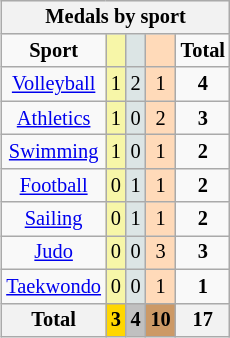<table class="wikitable" style="font-size:85%; float:right">
<tr style="background:#efefef;">
<th colspan=5>Medals by sport</th>
</tr>
<tr align=center>
<td><strong>Sport</strong></td>
<td bgcolor=#f7f6a8></td>
<td bgcolor=#dce5e5></td>
<td bgcolor=#ffdab9></td>
<td><strong>Total</strong></td>
</tr>
<tr align=center>
<td><a href='#'>Volleyball</a></td>
<td style="background:#F7F6A8;">1</td>
<td style="background:#DCE5E5;">2</td>
<td style="background:#FFDAB9;">1</td>
<td><strong>4</strong></td>
</tr>
<tr align=center>
<td><a href='#'>Athletics</a></td>
<td style="background:#F7F6A8;">1</td>
<td style="background:#DCE5E5;">0</td>
<td style="background:#FFDAB9;">2</td>
<td><strong>3</strong></td>
</tr>
<tr align=center>
<td><a href='#'>Swimming</a></td>
<td style="background:#F7F6A8;">1</td>
<td style="background:#DCE5E5;">0</td>
<td style="background:#FFDAB9;">1</td>
<td><strong>2</strong></td>
</tr>
<tr align=center>
<td><a href='#'>Football</a></td>
<td style="background:#F7F6A8;">0</td>
<td style="background:#DCE5E5;">1</td>
<td style="background:#FFDAB9;">1</td>
<td><strong>2</strong></td>
</tr>
<tr align=center>
<td><a href='#'>Sailing</a></td>
<td style="background:#F7F6A8;">0</td>
<td style="background:#DCE5E5;">1</td>
<td style="background:#FFDAB9;">1</td>
<td><strong>2</strong></td>
</tr>
<tr align=center>
<td><a href='#'>Judo</a></td>
<td style="background:#F7F6A8;">0</td>
<td style="background:#DCE5E5;">0</td>
<td style="background:#FFDAB9;">3</td>
<td><strong>3</strong></td>
</tr>
<tr align=center>
<td><a href='#'>Taekwondo</a></td>
<td style="background:#F7F6A8;">0</td>
<td style="background:#DCE5E5;">0</td>
<td style="background:#FFDAB9;">1</td>
<td><strong>1</strong></td>
</tr>
<tr align=center>
<th>Total</th>
<th style="background:gold;">3</th>
<th style="background:silver;">4</th>
<th style="background:#c96;">10</th>
<th>17</th>
</tr>
</table>
